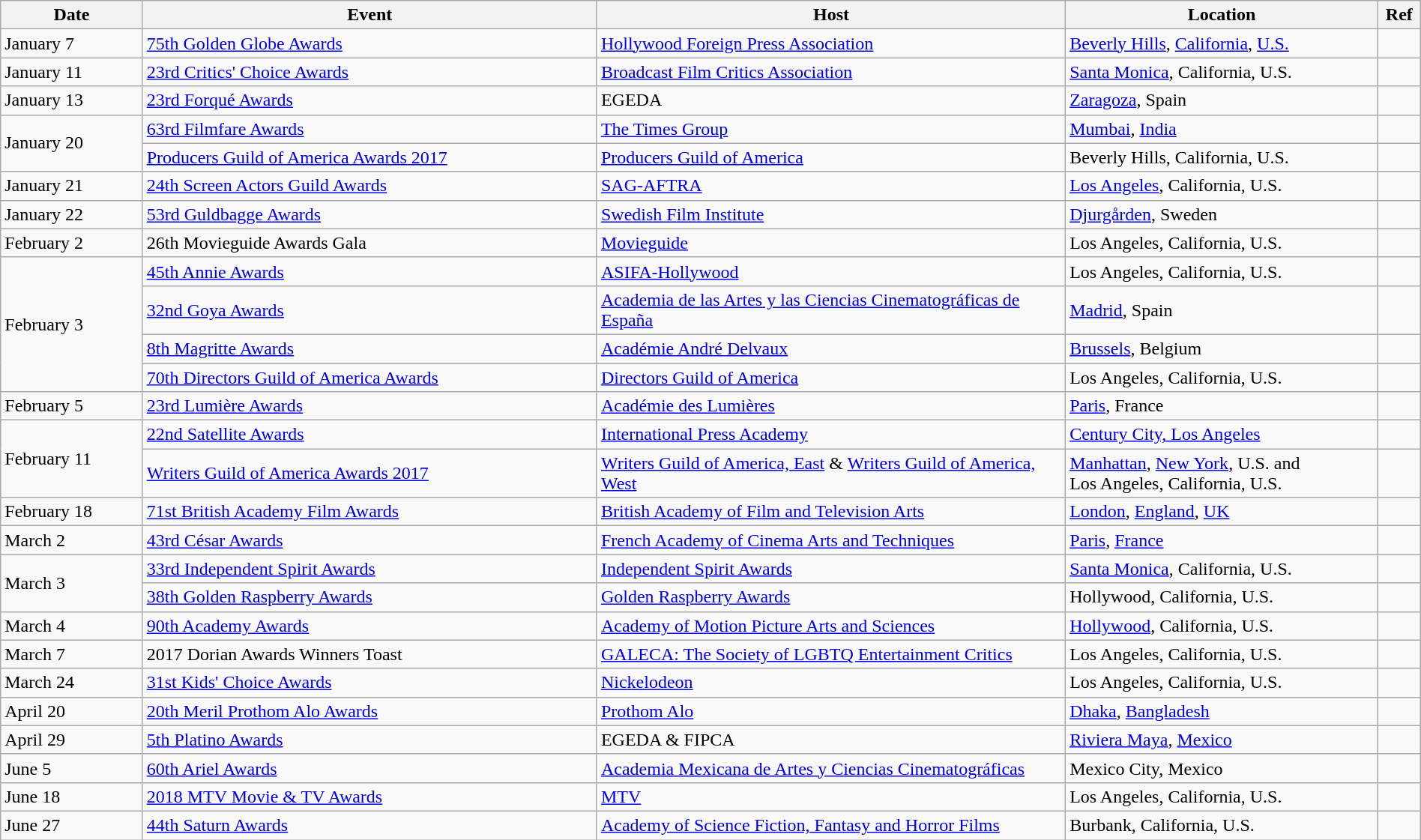<table class="wikitable" style="margin:auto; margin:auto;">
<tr>
<th style="width:10%;">Date</th>
<th style="width:32%;">Event</th>
<th style="width:33%;">Host</th>
<th style="width:22%;">Location</th>
<th style="width:3%;">Ref</th>
</tr>
<tr>
<td>January 7</td>
<td><a href='#'>75th Golden Globe Awards</a></td>
<td><a href='#'>Hollywood Foreign Press Association</a></td>
<td><a href='#'>Beverly Hills</a>, <a href='#'>California</a>, <a href='#'>U.S.</a></td>
<td></td>
</tr>
<tr>
<td>January 11</td>
<td><a href='#'>23rd Critics' Choice Awards</a></td>
<td><a href='#'>Broadcast Film Critics Association</a></td>
<td><a href='#'>Santa Monica</a>, California, U.S.</td>
</tr>
<tr>
<td>January 13</td>
<td><a href='#'>23rd Forqué Awards</a></td>
<td>EGEDA</td>
<td><a href='#'>Zaragoza</a>, Spain</td>
<td></td>
</tr>
<tr>
<td rowspan=2>January 20</td>
<td><a href='#'>63rd Filmfare Awards</a></td>
<td><a href='#'>The Times Group</a></td>
<td><a href='#'>Mumbai</a>, <a href='#'>India</a></td>
<td></td>
</tr>
<tr>
<td><a href='#'>Producers Guild of America Awards 2017</a></td>
<td><a href='#'>Producers Guild of America</a></td>
<td>Beverly Hills, California, U.S.</td>
<td></td>
</tr>
<tr>
<td>January 21</td>
<td><a href='#'>24th Screen Actors Guild Awards</a></td>
<td><a href='#'>SAG-AFTRA</a></td>
<td><a href='#'>Los Angeles</a>, California, U.S.</td>
<td></td>
</tr>
<tr>
<td>January 22</td>
<td><a href='#'>53rd Guldbagge Awards</a></td>
<td><a href='#'>Swedish Film Institute</a></td>
<td><a href='#'>Djurgården</a>, Sweden</td>
<td style="text-align:center;"></td>
</tr>
<tr>
<td>February 2</td>
<td>26th Movieguide Awards Gala</td>
<td><a href='#'>Movieguide</a></td>
<td>Los Angeles, California, U.S.</td>
<td></td>
</tr>
<tr>
<td rowspan=4>February 3</td>
<td><a href='#'>45th Annie Awards</a></td>
<td><a href='#'>ASIFA-Hollywood</a></td>
<td>Los Angeles, California, U.S.</td>
<td></td>
</tr>
<tr>
<td><a href='#'>32nd Goya Awards</a></td>
<td><a href='#'>Academia de las Artes y las Ciencias Cinematográficas de España</a></td>
<td><a href='#'>Madrid</a>, Spain</td>
<td></td>
</tr>
<tr>
<td><a href='#'>8th Magritte Awards</a></td>
<td><a href='#'>Académie André Delvaux</a></td>
<td><a href='#'>Brussels</a>, Belgium</td>
<td></td>
</tr>
<tr>
<td><a href='#'>70th Directors Guild of America Awards</a></td>
<td><a href='#'>Directors Guild of America</a></td>
<td>Los Angeles, California, U.S.</td>
<td></td>
</tr>
<tr>
<td>February 5</td>
<td><a href='#'>23rd Lumière Awards</a></td>
<td><a href='#'>Académie des Lumières</a></td>
<td><a href='#'>Paris</a>, France</td>
<td></td>
</tr>
<tr>
<td rowspan="2">February 11</td>
<td><a href='#'>22nd Satellite Awards</a></td>
<td><a href='#'>International Press Academy</a></td>
<td><a href='#'>Century City, Los Angeles</a></td>
<td></td>
</tr>
<tr>
<td><a href='#'>Writers Guild of America Awards 2017</a></td>
<td><a href='#'>Writers Guild of America, East</a> & <a href='#'>Writers Guild of America, West</a></td>
<td><a href='#'>Manhattan</a>, <a href='#'>New York</a>, U.S. and <br> Los Angeles, California, U.S.</td>
<td></td>
</tr>
<tr>
<td>February 18</td>
<td><a href='#'>71st British Academy Film Awards</a></td>
<td><a href='#'>British Academy of Film and Television Arts</a></td>
<td><a href='#'>London</a>, <a href='#'>England</a>, <a href='#'>UK</a></td>
<td></td>
</tr>
<tr>
<td>March 2</td>
<td><a href='#'>43rd César Awards</a></td>
<td><a href='#'>French Academy of Cinema Arts and Techniques</a></td>
<td><a href='#'>Paris</a>, <a href='#'>France</a></td>
<td></td>
</tr>
<tr>
<td rowspan=2>March 3</td>
<td><a href='#'>33rd Independent Spirit Awards</a></td>
<td><a href='#'>Independent Spirit Awards</a></td>
<td><a href='#'>Santa Monica</a>, California, U.S.</td>
<td></td>
</tr>
<tr>
<td><a href='#'>38th Golden Raspberry Awards</a></td>
<td><a href='#'>Golden Raspberry Awards</a></td>
<td>Hollywood, California, U.S.</td>
<td></td>
</tr>
<tr>
<td>March 4</td>
<td><a href='#'>90th Academy Awards</a></td>
<td><a href='#'>Academy of Motion Picture Arts and Sciences</a></td>
<td><a href='#'>Hollywood</a>, California, U.S.</td>
<td></td>
</tr>
<tr>
<td>March 7</td>
<td>2017 Dorian Awards Winners Toast</td>
<td><a href='#'>GALECA: The Society of LGBTQ Entertainment Critics</a></td>
<td>Los Angeles, California, U.S.</td>
<td></td>
</tr>
<tr>
<td>March 24</td>
<td><a href='#'>31st Kids' Choice Awards</a></td>
<td><a href='#'>Nickelodeon</a></td>
<td>Los Angeles, California, U.S.</td>
<td></td>
</tr>
<tr>
<td>April 20</td>
<td><a href='#'>20th Meril Prothom Alo Awards</a></td>
<td><a href='#'>Prothom Alo</a></td>
<td><a href='#'>Dhaka</a>, <a href='#'>Bangladesh</a></td>
<td></td>
</tr>
<tr>
<td>April 29</td>
<td><a href='#'>5th Platino Awards</a></td>
<td>EGEDA & FIPCA</td>
<td><a href='#'>Riviera Maya</a>, <a href='#'>Mexico</a></td>
<td></td>
</tr>
<tr>
<td>June 5</td>
<td><a href='#'>60th Ariel Awards</a></td>
<td><a href='#'>Academia Mexicana de Artes y Ciencias Cinematográficas</a></td>
<td>Mexico City, Mexico</td>
<td></td>
</tr>
<tr>
<td>June 18</td>
<td><a href='#'>2018 MTV Movie & TV Awards</a></td>
<td><a href='#'>MTV</a></td>
<td>Los Angeles, California, U.S.</td>
<td></td>
</tr>
<tr>
<td>June 27</td>
<td><a href='#'>44th Saturn Awards</a></td>
<td><a href='#'>Academy of Science Fiction, Fantasy and Horror Films</a></td>
<td>Burbank, California, U.S.</td>
<td></td>
</tr>
</table>
